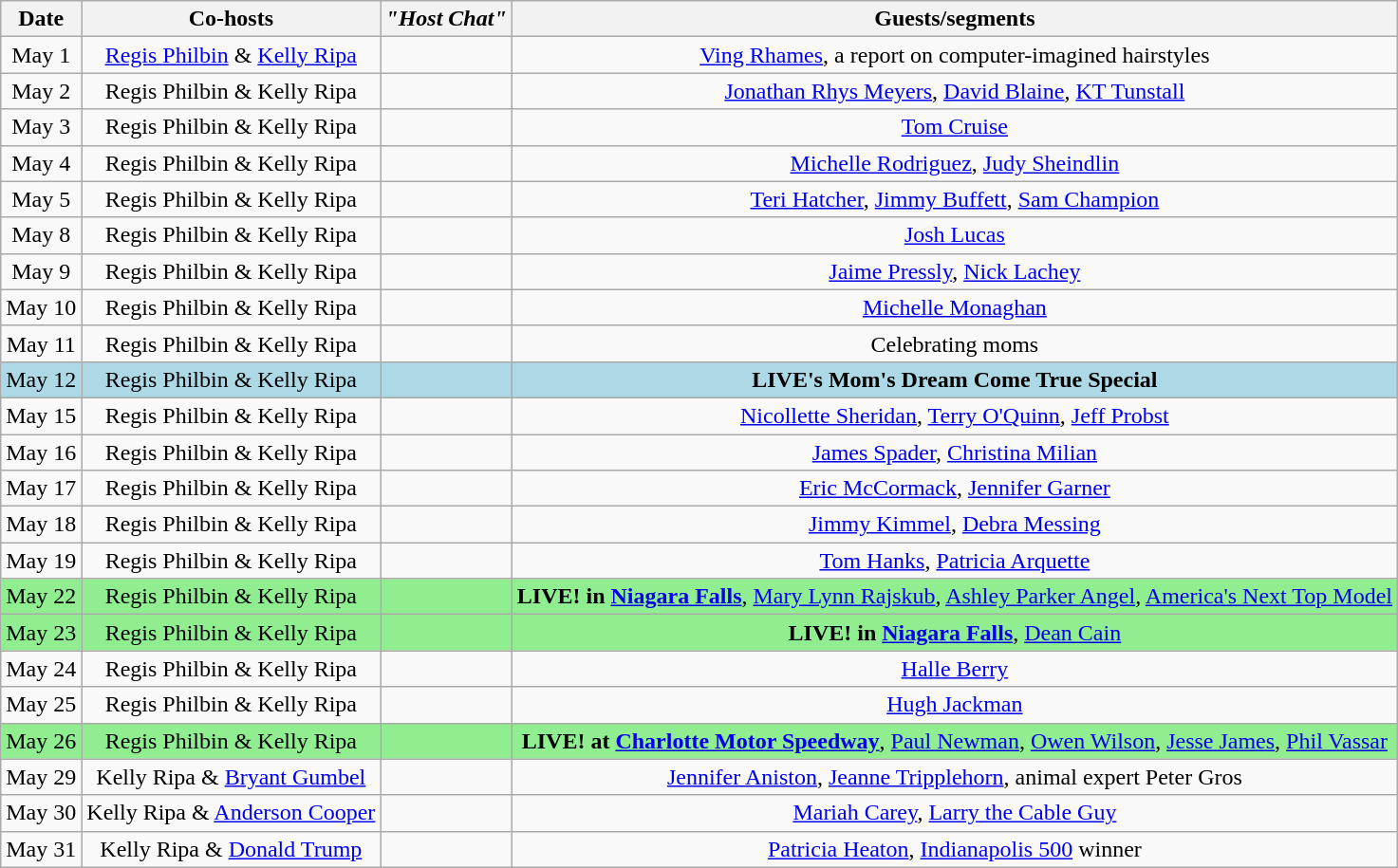<table class="wikitable sortable" style="text-align:center;">
<tr>
<th>Date</th>
<th>Co-hosts</th>
<th><em>"Host Chat"</em></th>
<th>Guests/segments</th>
</tr>
<tr>
<td>May 1</td>
<td><a href='#'>Regis Philbin</a> & <a href='#'>Kelly Ripa</a></td>
<td></td>
<td><a href='#'>Ving Rhames</a>, a report on computer-imagined hairstyles</td>
</tr>
<tr>
<td>May 2</td>
<td>Regis Philbin & Kelly Ripa</td>
<td></td>
<td><a href='#'>Jonathan Rhys Meyers</a>, <a href='#'>David Blaine</a>, <a href='#'>KT Tunstall</a></td>
</tr>
<tr>
<td>May 3</td>
<td>Regis Philbin & Kelly Ripa</td>
<td></td>
<td><a href='#'>Tom Cruise</a></td>
</tr>
<tr>
<td>May 4</td>
<td>Regis Philbin & Kelly Ripa</td>
<td></td>
<td><a href='#'>Michelle Rodriguez</a>, <a href='#'>Judy Sheindlin</a></td>
</tr>
<tr>
<td>May 5</td>
<td>Regis Philbin & Kelly Ripa</td>
<td></td>
<td><a href='#'>Teri Hatcher</a>, <a href='#'>Jimmy Buffett</a>, <a href='#'>Sam Champion</a></td>
</tr>
<tr>
<td>May 8</td>
<td>Regis Philbin & Kelly Ripa</td>
<td></td>
<td><a href='#'>Josh Lucas</a></td>
</tr>
<tr>
<td>May 9</td>
<td>Regis Philbin & Kelly Ripa</td>
<td></td>
<td><a href='#'>Jaime Pressly</a>, <a href='#'>Nick Lachey</a></td>
</tr>
<tr>
<td>May 10</td>
<td>Regis Philbin & Kelly Ripa</td>
<td></td>
<td><a href='#'>Michelle Monaghan</a></td>
</tr>
<tr>
<td>May 11</td>
<td>Regis Philbin & Kelly Ripa</td>
<td></td>
<td>Celebrating moms</td>
</tr>
<tr style="background:lightblue;">
<td>May 12</td>
<td>Regis Philbin & Kelly Ripa</td>
<td></td>
<td><strong>LIVE's Mom's Dream Come True Special</strong></td>
</tr>
<tr>
<td>May 15</td>
<td>Regis Philbin & Kelly Ripa</td>
<td></td>
<td><a href='#'>Nicollette Sheridan</a>, <a href='#'>Terry O'Quinn</a>, <a href='#'>Jeff Probst</a></td>
</tr>
<tr>
<td>May 16</td>
<td>Regis Philbin & Kelly Ripa</td>
<td></td>
<td><a href='#'>James Spader</a>, <a href='#'>Christina Milian</a></td>
</tr>
<tr>
<td>May 17</td>
<td>Regis Philbin & Kelly Ripa</td>
<td></td>
<td><a href='#'>Eric McCormack</a>, <a href='#'>Jennifer Garner</a></td>
</tr>
<tr>
<td>May 18</td>
<td>Regis Philbin & Kelly Ripa</td>
<td></td>
<td><a href='#'>Jimmy Kimmel</a>, <a href='#'>Debra Messing</a></td>
</tr>
<tr>
<td>May 19</td>
<td>Regis Philbin & Kelly Ripa</td>
<td></td>
<td><a href='#'>Tom Hanks</a>, <a href='#'>Patricia Arquette</a></td>
</tr>
<tr style="background:lightgreen;">
<td>May 22</td>
<td>Regis Philbin & Kelly Ripa</td>
<td></td>
<td><strong>LIVE! in <a href='#'>Niagara Falls</a></strong>, <a href='#'>Mary Lynn Rajskub</a>, <a href='#'>Ashley Parker Angel</a>, <a href='#'>America's Next Top Model</a></td>
</tr>
<tr style="background:lightgreen;">
<td>May 23</td>
<td>Regis Philbin & Kelly Ripa</td>
<td></td>
<td><strong>LIVE! in <a href='#'>Niagara Falls</a></strong>, <a href='#'>Dean Cain</a></td>
</tr>
<tr>
<td>May 24</td>
<td>Regis Philbin & Kelly Ripa</td>
<td></td>
<td><a href='#'>Halle Berry</a></td>
</tr>
<tr>
<td>May 25</td>
<td>Regis Philbin & Kelly Ripa</td>
<td></td>
<td><a href='#'>Hugh Jackman</a></td>
</tr>
<tr style="background:lightgreen;">
<td>May 26</td>
<td>Regis Philbin & Kelly Ripa</td>
<td></td>
<td><strong>LIVE! at <a href='#'>Charlotte Motor Speedway</a></strong>, <a href='#'>Paul Newman</a>, <a href='#'>Owen Wilson</a>, <a href='#'>Jesse James</a>, <a href='#'>Phil Vassar</a></td>
</tr>
<tr>
<td>May 29</td>
<td>Kelly Ripa & <a href='#'>Bryant Gumbel</a></td>
<td></td>
<td><a href='#'>Jennifer Aniston</a>, <a href='#'>Jeanne Tripplehorn</a>, animal expert Peter Gros</td>
</tr>
<tr>
<td>May 30</td>
<td>Kelly Ripa & <a href='#'>Anderson Cooper</a></td>
<td></td>
<td><a href='#'>Mariah Carey</a>, <a href='#'>Larry the Cable Guy</a></td>
</tr>
<tr>
<td>May 31</td>
<td>Kelly Ripa & <a href='#'>Donald Trump</a></td>
<td></td>
<td><a href='#'>Patricia Heaton</a>, <a href='#'>Indianapolis 500</a> winner</td>
</tr>
</table>
